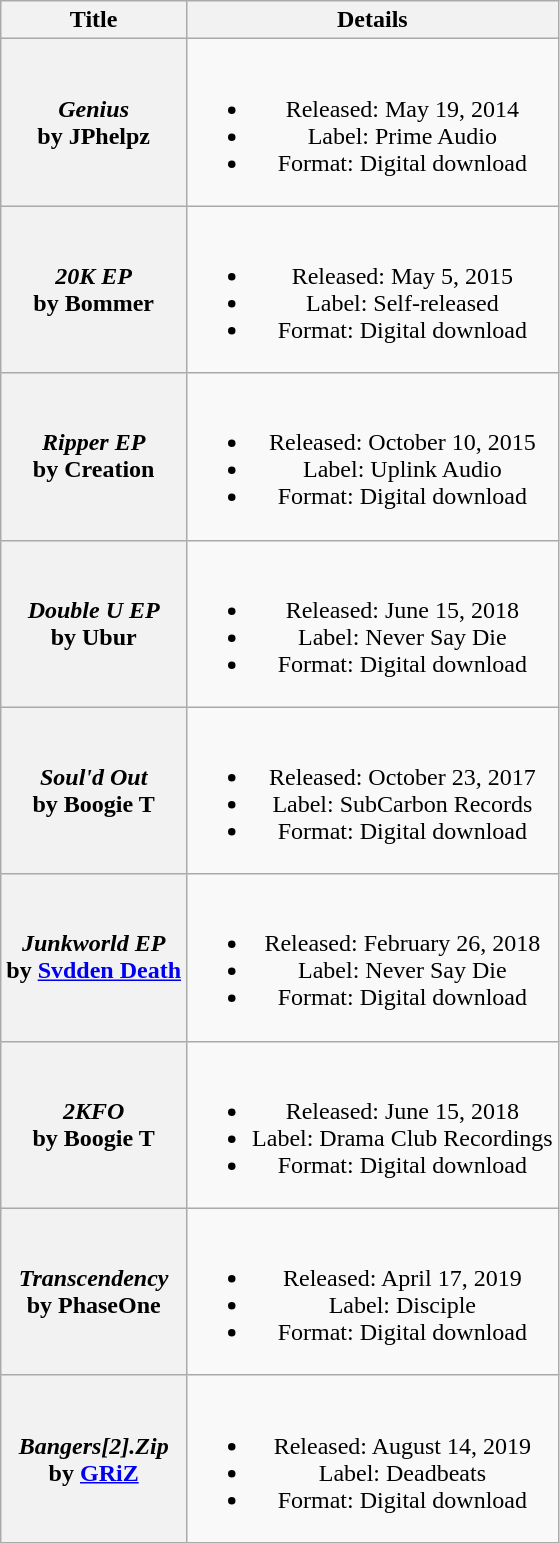<table class="wikitable plainrowheaders" style="text-align:center;">
<tr>
<th scope="col">Title</th>
<th scope="col">Details</th>
</tr>
<tr>
<th scope="row"><em>Genius</em><br>by JPhelpz</th>
<td><br><ul><li>Released: May 19, 2014</li><li>Label: Prime Audio</li><li>Format: Digital download</li></ul></td>
</tr>
<tr>
<th scope="row"><em>20K EP</em><br>by Bommer</th>
<td><br><ul><li>Released: May 5, 2015</li><li>Label: Self-released</li><li>Format: Digital download</li></ul></td>
</tr>
<tr>
<th scope="row"><em>Ripper EP</em><br>by Creation</th>
<td><br><ul><li>Released: October 10, 2015</li><li>Label: Uplink Audio</li><li>Format: Digital download</li></ul></td>
</tr>
<tr>
<th scope="row"><em>Double U EP</em><br>by Ubur</th>
<td><br><ul><li>Released: June 15, 2018</li><li>Label: Never Say Die</li><li>Format: Digital download</li></ul></td>
</tr>
<tr>
<th scope="row"><em>Soul'd Out</em><br>by Boogie T</th>
<td><br><ul><li>Released: October 23, 2017</li><li>Label: SubCarbon Records</li><li>Format: Digital download</li></ul></td>
</tr>
<tr>
<th scope="row"><em>Junkworld EP</em><br>by <a href='#'>Svdden Death</a></th>
<td><br><ul><li>Released: February 26, 2018</li><li>Label: Never Say Die</li><li>Format: Digital download</li></ul></td>
</tr>
<tr>
<th scope="row"><em>2KFO</em><br>by Boogie T</th>
<td><br><ul><li>Released: June 15, 2018</li><li>Label: Drama Club Recordings</li><li>Format: Digital download</li></ul></td>
</tr>
<tr>
<th scope="row"><em>Transcendency</em><br>by PhaseOne</th>
<td><br><ul><li>Released: April 17, 2019</li><li>Label: Disciple</li><li>Format: Digital download</li></ul></td>
</tr>
<tr>
<th scope="row"><em>Bangers[2].Zip</em><br>by <a href='#'>GRiZ</a></th>
<td><br><ul><li>Released: August 14, 2019</li><li>Label: Deadbeats</li><li>Format: Digital download</li></ul></td>
</tr>
</table>
